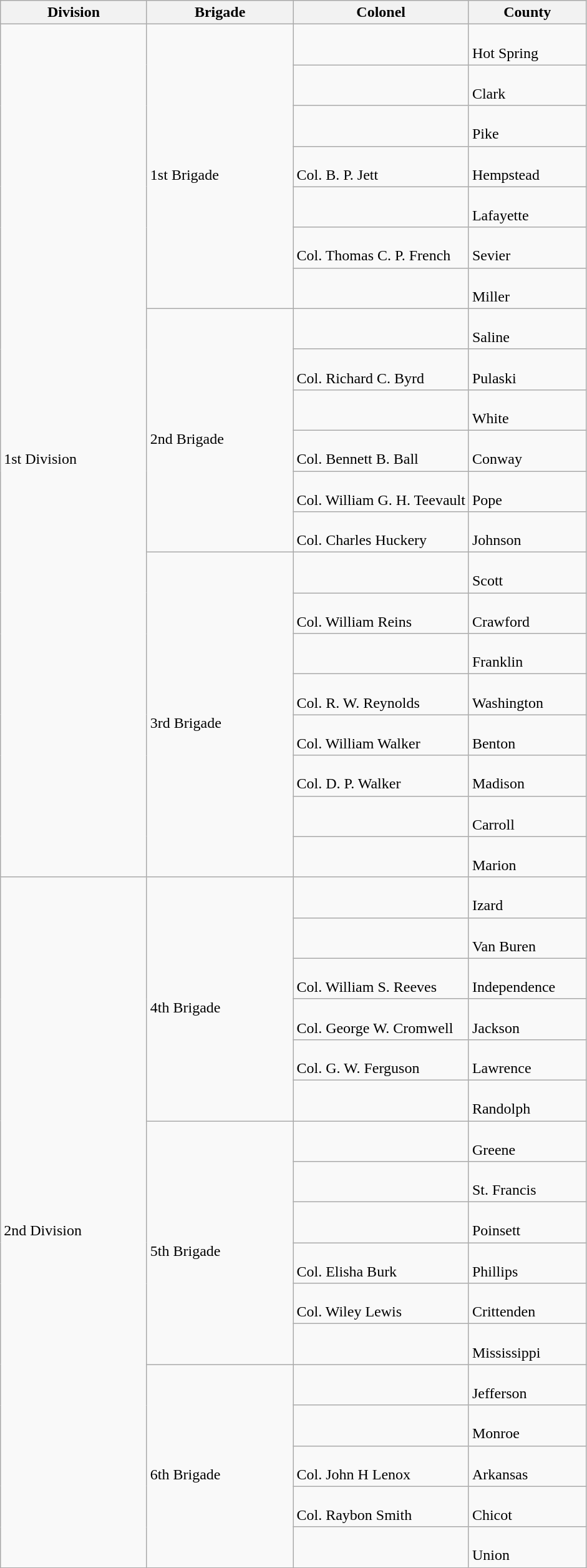<table class="wikitable">
<tr>
<th width=25%>Division</th>
<th width=25%>Brigade</th>
<th width=30%>Colonel</th>
<th width=20%>County</th>
</tr>
<tr>
<td rowspan=21><br>1st Division</td>
<td rowspan=7><br>1st Brigade</td>
<td></td>
<td><br>Hot Spring</td>
</tr>
<tr>
<td></td>
<td><br>Clark</td>
</tr>
<tr>
<td></td>
<td><br>Pike</td>
</tr>
<tr>
<td><br>Col. B. P. Jett</td>
<td><br>Hempstead</td>
</tr>
<tr>
<td></td>
<td><br>Lafayette</td>
</tr>
<tr>
<td><br>Col. Thomas C. P. French</td>
<td><br>Sevier</td>
</tr>
<tr>
<td></td>
<td><br>Miller</td>
</tr>
<tr>
<td rowspan=6><br>2nd Brigade</td>
<td></td>
<td><br>Saline</td>
</tr>
<tr>
<td><br>Col. Richard C. Byrd</td>
<td><br>Pulaski</td>
</tr>
<tr>
<td></td>
<td><br>White</td>
</tr>
<tr>
<td><br>Col. Bennett B. Ball</td>
<td><br>Conway</td>
</tr>
<tr>
<td><br>Col. William G. H. Teevault</td>
<td><br>Pope</td>
</tr>
<tr>
<td><br>Col. Charles Huckery</td>
<td><br>Johnson</td>
</tr>
<tr>
<td rowspan=8><br>3rd Brigade</td>
<td></td>
<td><br>Scott</td>
</tr>
<tr>
<td><br>Col. William Reins</td>
<td><br>Crawford</td>
</tr>
<tr>
<td></td>
<td><br>Franklin</td>
</tr>
<tr>
<td><br>Col. R. W. Reynolds</td>
<td><br>Washington</td>
</tr>
<tr>
<td><br>Col. William Walker</td>
<td><br>Benton</td>
</tr>
<tr>
<td><br>Col. D. P. Walker</td>
<td><br>Madison</td>
</tr>
<tr>
<td></td>
<td><br>Carroll</td>
</tr>
<tr>
<td></td>
<td><br>Marion</td>
</tr>
<tr>
<td rowspan=17><br>2nd Division</td>
<td rowspan=6><br>4th Brigade</td>
<td></td>
<td><br>Izard</td>
</tr>
<tr>
<td></td>
<td><br>Van Buren</td>
</tr>
<tr>
<td><br>Col. William S. Reeves</td>
<td><br>Independence</td>
</tr>
<tr>
<td><br>Col. George W. Cromwell</td>
<td><br>Jackson</td>
</tr>
<tr>
<td><br>Col. G. W. Ferguson</td>
<td><br>Lawrence</td>
</tr>
<tr>
<td></td>
<td><br>Randolph</td>
</tr>
<tr>
<td rowspan=6><br>5th Brigade</td>
<td></td>
<td><br>Greene</td>
</tr>
<tr>
<td></td>
<td><br>St. Francis</td>
</tr>
<tr>
<td></td>
<td><br>Poinsett</td>
</tr>
<tr>
<td><br>Col. Elisha Burk</td>
<td><br>Phillips</td>
</tr>
<tr>
<td><br>Col. Wiley Lewis</td>
<td><br>Crittenden</td>
</tr>
<tr>
<td></td>
<td><br>Mississippi</td>
</tr>
<tr>
<td rowspan=5><br>6th Brigade</td>
<td></td>
<td><br>Jefferson</td>
</tr>
<tr>
<td></td>
<td><br>Monroe</td>
</tr>
<tr>
<td><br>Col. John H Lenox</td>
<td><br>Arkansas</td>
</tr>
<tr>
<td><br>Col. Raybon Smith</td>
<td><br>Chicot</td>
</tr>
<tr>
<td></td>
<td><br>Union</td>
</tr>
</table>
